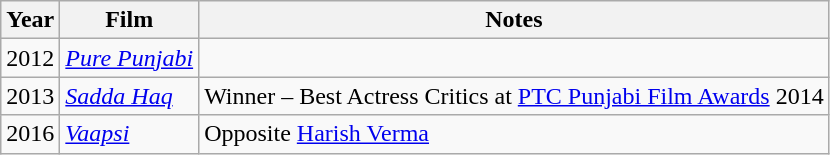<table class="wikitable">
<tr>
<th>Year</th>
<th>Film</th>
<th>Notes</th>
</tr>
<tr>
<td>2012</td>
<td><em><a href='#'>Pure Punjabi</a></em></td>
<td></td>
</tr>
<tr>
<td>2013</td>
<td><em><a href='#'>Sadda Haq</a></em></td>
<td>Winner – Best Actress Critics at <a href='#'>PTC Punjabi Film Awards</a> 2014</td>
</tr>
<tr>
<td>2016</td>
<td><em><a href='#'>Vaapsi</a></em></td>
<td>Opposite <a href='#'>Harish Verma</a></td>
</tr>
</table>
